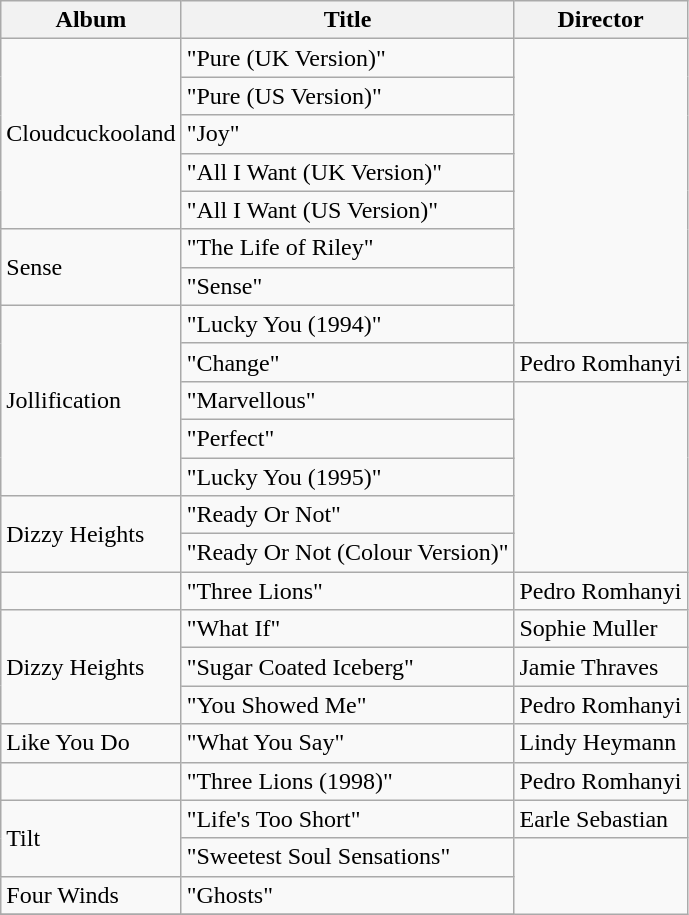<table class="wikitable">
<tr>
<th>Album</th>
<th>Title</th>
<th>Director</th>
</tr>
<tr>
<td rowspan="5">Cloudcuckooland</td>
<td>"Pure (UK Version)"</td>
</tr>
<tr>
<td>"Pure (US Version)"</td>
</tr>
<tr>
<td>"Joy"</td>
</tr>
<tr>
<td>"All I Want (UK Version)"</td>
</tr>
<tr>
<td>"All I Want (US Version)"</td>
</tr>
<tr>
<td rowspan="2">Sense</td>
<td>"The Life of Riley"</td>
</tr>
<tr>
<td>"Sense"</td>
</tr>
<tr>
<td rowspan="5">Jollification</td>
<td>"Lucky You (1994)"</td>
</tr>
<tr>
<td>"Change"</td>
<td>Pedro Romhanyi</td>
</tr>
<tr>
<td>"Marvellous"</td>
</tr>
<tr>
<td>"Perfect"</td>
</tr>
<tr>
<td>"Lucky You (1995)"</td>
</tr>
<tr>
<td rowspan="2">Dizzy Heights</td>
<td>"Ready Or Not"</td>
</tr>
<tr>
<td>"Ready Or Not (Colour Version)"</td>
</tr>
<tr>
<td rowspan="1"></td>
<td>"Three Lions"</td>
<td>Pedro Romhanyi</td>
</tr>
<tr>
<td rowspan="3">Dizzy Heights</td>
<td>"What If"</td>
<td>Sophie Muller</td>
</tr>
<tr>
<td>"Sugar Coated Iceberg"</td>
<td>Jamie Thraves</td>
</tr>
<tr>
<td>"You Showed Me"</td>
<td>Pedro Romhanyi</td>
</tr>
<tr>
<td rowspan="1">Like You Do</td>
<td>"What You Say"</td>
<td>Lindy Heymann</td>
</tr>
<tr>
<td rowspan="1"></td>
<td>"Three Lions (1998)"</td>
<td>Pedro Romhanyi</td>
</tr>
<tr>
<td rowspan="2">Tilt</td>
<td>"Life's Too Short"</td>
<td>Earle Sebastian</td>
</tr>
<tr>
<td>"Sweetest Soul Sensations"</td>
</tr>
<tr>
<td rowspan="1">Four Winds</td>
<td>"Ghosts"</td>
</tr>
<tr>
</tr>
</table>
